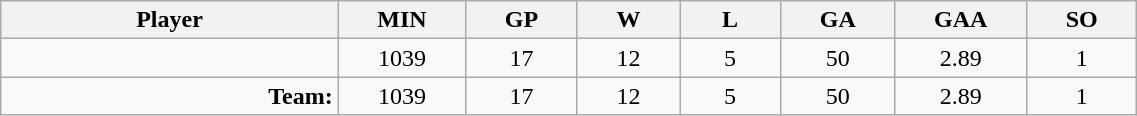<table class="wikitable sortable" width="60%">
<tr>
<th bgcolor="#DDDDFF" width="10%">Player</th>
<th width="3%" bgcolor="#DDDDFF" title="Minutes played">MIN</th>
<th width="3%" bgcolor="#DDDDFF" title="Games played in">GP</th>
<th width="3%" bgcolor="#DDDDFF" title="Games played in">W</th>
<th width="3%" bgcolor="#DDDDFF"title="Games played in">L</th>
<th width="3%" bgcolor="#DDDDFF" title="Goals against">GA</th>
<th width="3%" bgcolor="#DDDDFF" title="Goals against average">GAA</th>
<th width="3%" bgcolor="#DDDDFF" title="Shut-outs">SO</th>
</tr>
<tr align="center">
<td align="right"></td>
<td>1039</td>
<td>17</td>
<td>12</td>
<td>5</td>
<td>50</td>
<td>2.89</td>
<td>1</td>
</tr>
<tr align="center">
<td align="right"><strong>Team:</strong></td>
<td>1039</td>
<td>17</td>
<td>12</td>
<td>5</td>
<td>50</td>
<td>2.89</td>
<td>1</td>
</tr>
</table>
